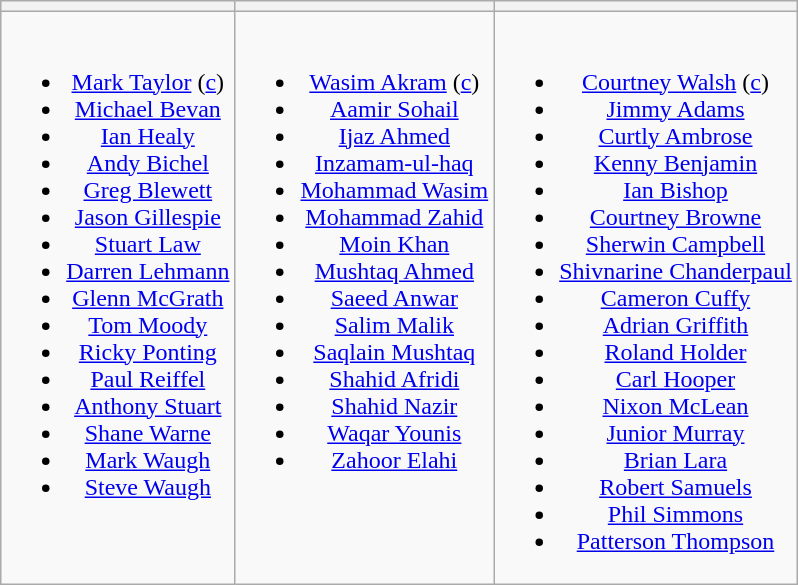<table class="wikitable" style="text-align:center;margin:0 auto">
<tr>
<th></th>
<th></th>
<th></th>
</tr>
<tr style="vertical-align:top">
<td><br><ul><li><a href='#'>Mark Taylor</a> (<a href='#'>c</a>)</li><li><a href='#'>Michael Bevan</a></li><li><a href='#'>Ian Healy</a></li><li><a href='#'>Andy Bichel</a></li><li><a href='#'>Greg Blewett</a></li><li><a href='#'>Jason Gillespie</a></li><li><a href='#'>Stuart Law</a></li><li><a href='#'>Darren Lehmann</a></li><li><a href='#'>Glenn McGrath</a></li><li><a href='#'>Tom Moody</a></li><li><a href='#'>Ricky Ponting</a></li><li><a href='#'>Paul Reiffel</a></li><li><a href='#'>Anthony Stuart</a></li><li><a href='#'>Shane Warne</a></li><li><a href='#'>Mark Waugh</a></li><li><a href='#'>Steve Waugh</a></li></ul></td>
<td><br><ul><li><a href='#'>Wasim Akram</a> (<a href='#'>c</a>)</li><li><a href='#'>Aamir Sohail</a></li><li><a href='#'>Ijaz Ahmed</a></li><li><a href='#'>Inzamam-ul-haq</a></li><li><a href='#'>Mohammad Wasim</a></li><li><a href='#'>Mohammad Zahid</a></li><li><a href='#'>Moin Khan</a></li><li><a href='#'>Mushtaq Ahmed</a></li><li><a href='#'>Saeed Anwar</a></li><li><a href='#'>Salim Malik</a></li><li><a href='#'>Saqlain Mushtaq</a></li><li><a href='#'>Shahid Afridi</a></li><li><a href='#'>Shahid Nazir</a></li><li><a href='#'>Waqar Younis</a></li><li><a href='#'>Zahoor Elahi</a></li></ul></td>
<td><br><ul><li><a href='#'>Courtney Walsh</a> (<a href='#'>c</a>)</li><li><a href='#'>Jimmy Adams</a></li><li><a href='#'>Curtly Ambrose</a></li><li><a href='#'>Kenny Benjamin</a></li><li><a href='#'>Ian Bishop</a></li><li><a href='#'>Courtney Browne</a></li><li><a href='#'>Sherwin Campbell</a></li><li><a href='#'>Shivnarine Chanderpaul</a></li><li><a href='#'>Cameron Cuffy</a></li><li><a href='#'>Adrian Griffith</a></li><li><a href='#'>Roland Holder</a></li><li><a href='#'>Carl Hooper</a></li><li><a href='#'>Nixon McLean</a></li><li><a href='#'>Junior Murray</a></li><li><a href='#'>Brian Lara</a></li><li><a href='#'>Robert Samuels</a></li><li><a href='#'>Phil Simmons</a></li><li><a href='#'>Patterson Thompson</a></li></ul></td>
</tr>
</table>
